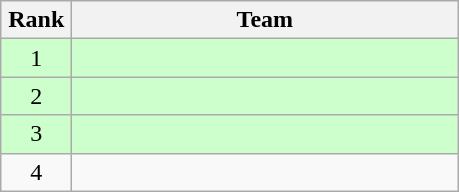<table class="wikitable" style="text-align: center;">
<tr>
<th width=40>Rank</th>
<th width=250>Team</th>
</tr>
<tr bgcolor=#ccffcc>
<td>1</td>
<td align=left></td>
</tr>
<tr bgcolor=#ccffcc>
<td>2</td>
<td align=left></td>
</tr>
<tr bgcolor=#ccffcc>
<td>3</td>
<td align=left></td>
</tr>
<tr>
<td>4</td>
<td align=left></td>
</tr>
</table>
